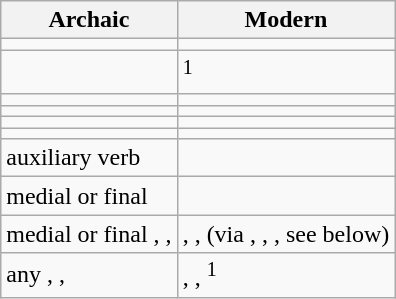<table class="wikitable">
<tr>
<th>Archaic</th>
<th>Modern</th>
</tr>
<tr>
<td></td>
<td></td>
</tr>
<tr>
<td></td>
<td><sup>1</sup></td>
</tr>
<tr>
<td></td>
<td></td>
</tr>
<tr>
<td></td>
<td></td>
</tr>
<tr>
<td></td>
<td></td>
</tr>
<tr>
<td></td>
<td></td>
</tr>
<tr>
<td>auxiliary verb </td>
<td></td>
</tr>
<tr>
<td>medial or final </td>
<td></td>
</tr>
<tr>
<td>medial or final , , </td>
<td>, , (via , , , see below)</td>
</tr>
<tr>
<td>any , , </td>
<td>, , <sup>1</sup></td>
</tr>
</table>
